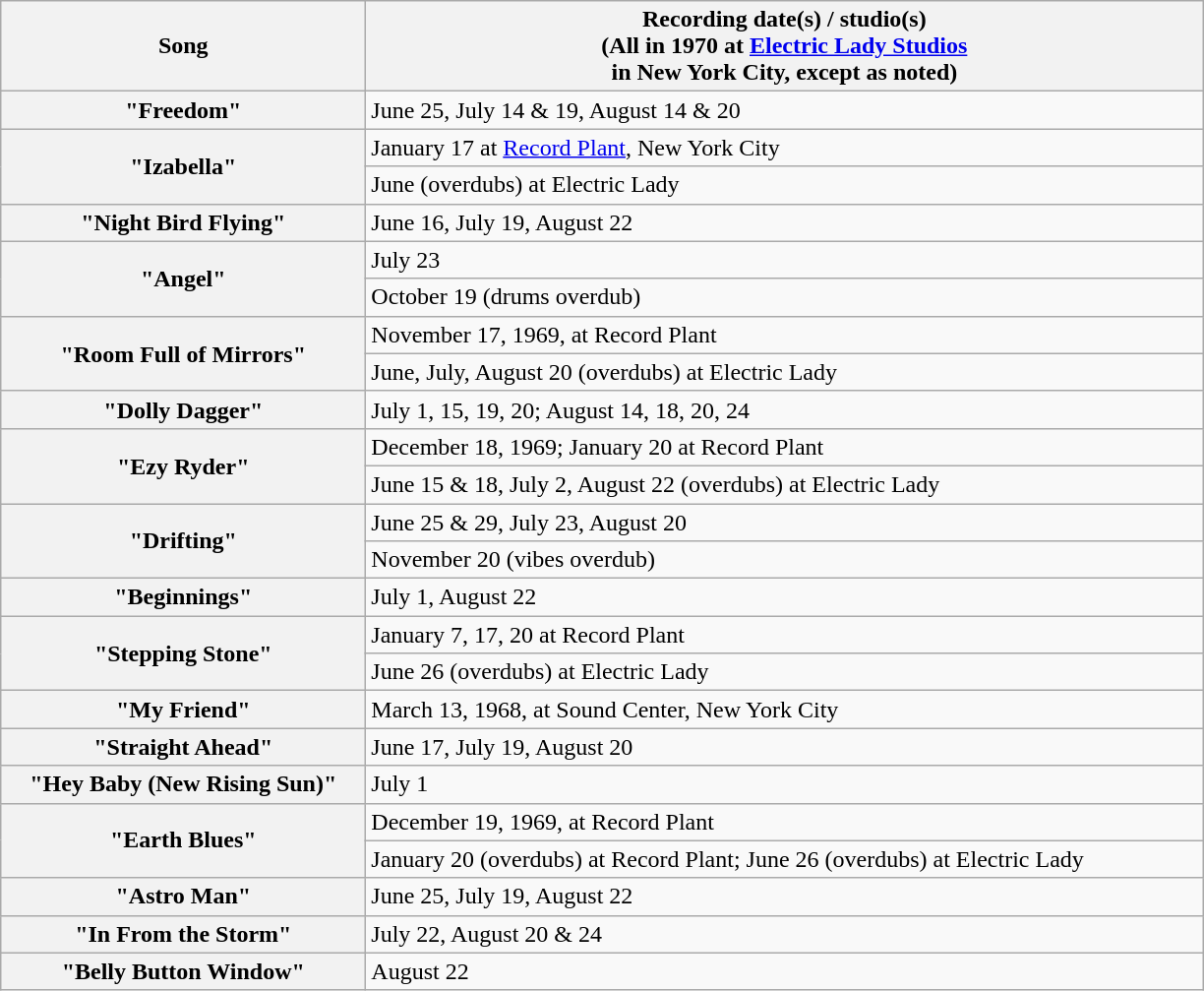<table class="wikitable plainrowheaders">
<tr>
<th scope="col" style="width:15em;">Song</th>
<th scope="col" style="width:35em;">Recording date(s) / studio(s)<br>(All in 1970 at <a href='#'>Electric Lady Studios</a><br>in New York City, except as noted)</th>
</tr>
<tr>
<th scope="row">"Freedom"</th>
<td>June 25, July 14 & 19, August 14 & 20</td>
</tr>
<tr>
<th scope="row" rowspan=2>"Izabella"</th>
<td>January 17 at <a href='#'>Record Plant</a>, New York City</td>
</tr>
<tr>
<td>June (overdubs) at Electric Lady</td>
</tr>
<tr>
<th scope="row">"Night Bird Flying"</th>
<td>June 16, July 19, August 22</td>
</tr>
<tr>
<th scope="row" rowspan=2>"Angel"</th>
<td>July 23</td>
</tr>
<tr>
<td>October 19 (drums overdub)</td>
</tr>
<tr>
<th scope="row" rowspan=2>"Room Full of Mirrors"</th>
<td>November 17, 1969, at Record Plant</td>
</tr>
<tr>
<td>June, July, August 20 (overdubs) at Electric Lady</td>
</tr>
<tr>
<th scope="row">"Dolly Dagger"</th>
<td>July 1, 15, 19, 20; August 14, 18, 20, 24</td>
</tr>
<tr>
<th scope="row" rowspan=2>"Ezy Ryder"</th>
<td>December 18, 1969; January 20 at Record Plant</td>
</tr>
<tr>
<td>June 15 & 18, July 2, August 22 (overdubs) at Electric Lady</td>
</tr>
<tr>
<th scope="row" rowspan=2>"Drifting"</th>
<td>June 25 & 29, July 23, August 20</td>
</tr>
<tr>
<td>November 20 (vibes overdub)</td>
</tr>
<tr>
<th scope="row">"Beginnings"</th>
<td>July 1, August 22</td>
</tr>
<tr>
<th scope="row" rowspan=2>"Stepping Stone"</th>
<td>January 7, 17, 20 at Record Plant</td>
</tr>
<tr>
<td>June 26 (overdubs) at Electric Lady</td>
</tr>
<tr>
<th scope="row">"My Friend"</th>
<td>March 13, 1968, at Sound Center, New York City</td>
</tr>
<tr>
<th scope="row">"Straight Ahead"</th>
<td>June 17, July 19, August 20</td>
</tr>
<tr>
<th scope="row">"Hey Baby (New Rising Sun)"</th>
<td>July 1</td>
</tr>
<tr>
<th scope="row" rowspan=2>"Earth Blues"</th>
<td>December 19, 1969, at Record Plant</td>
</tr>
<tr>
<td>January 20 (overdubs) at Record Plant; June 26 (overdubs) at Electric Lady</td>
</tr>
<tr>
<th scope="row">"Astro Man"</th>
<td>June 25, July 19, August 22</td>
</tr>
<tr>
<th scope="row">"In From the Storm"</th>
<td>July 22, August 20 & 24</td>
</tr>
<tr>
<th scope="row">"Belly Button Window"</th>
<td>August 22</td>
</tr>
</table>
